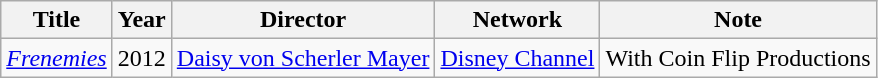<table class="sortable wikitable">
<tr>
<th>Title</th>
<th>Year</th>
<th>Director</th>
<th>Network</th>
<th>Note</th>
</tr>
<tr>
<td><em><a href='#'>Frenemies</a></em></td>
<td>2012</td>
<td><a href='#'>Daisy von Scherler Mayer</a></td>
<td><a href='#'>Disney Channel</a></td>
<td>With Coin Flip Productions</td>
</tr>
</table>
